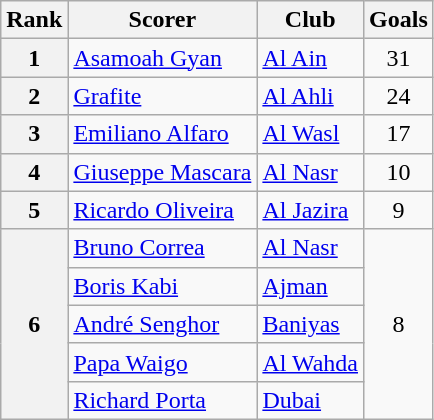<table class="wikitable" style="text-align:center">
<tr>
<th>Rank</th>
<th>Scorer</th>
<th>Club</th>
<th>Goals</th>
</tr>
<tr>
<th>1</th>
<td align="left"> <a href='#'>Asamoah Gyan</a></td>
<td align="left"><a href='#'>Al Ain</a></td>
<td>31</td>
</tr>
<tr>
<th>2</th>
<td align="left"> <a href='#'>Grafite</a></td>
<td align="left"><a href='#'>Al Ahli</a></td>
<td>24</td>
</tr>
<tr>
<th>3</th>
<td align="left"> <a href='#'>Emiliano Alfaro</a></td>
<td align="left"><a href='#'>Al Wasl</a></td>
<td>17</td>
</tr>
<tr>
<th>4</th>
<td align="left"> <a href='#'>Giuseppe Mascara</a></td>
<td align="left"><a href='#'>Al Nasr</a></td>
<td>10</td>
</tr>
<tr>
<th>5</th>
<td align="left"> <a href='#'>Ricardo Oliveira</a></td>
<td align="left"><a href='#'>Al Jazira</a></td>
<td>9</td>
</tr>
<tr>
<th rowspan="5">6</th>
<td align="left"> <a href='#'>Bruno Correa</a></td>
<td align="left"><a href='#'>Al Nasr</a></td>
<td rowspan="5">8</td>
</tr>
<tr>
<td align="left"> <a href='#'>Boris Kabi</a></td>
<td align="left"><a href='#'>Ajman</a></td>
</tr>
<tr>
<td align="left"> <a href='#'>André Senghor</a></td>
<td align="left"><a href='#'>Baniyas</a></td>
</tr>
<tr>
<td align="left"> <a href='#'>Papa Waigo</a></td>
<td align="left"><a href='#'>Al Wahda</a></td>
</tr>
<tr>
<td align="left"> <a href='#'>Richard Porta</a></td>
<td align="left"><a href='#'>Dubai</a></td>
</tr>
</table>
